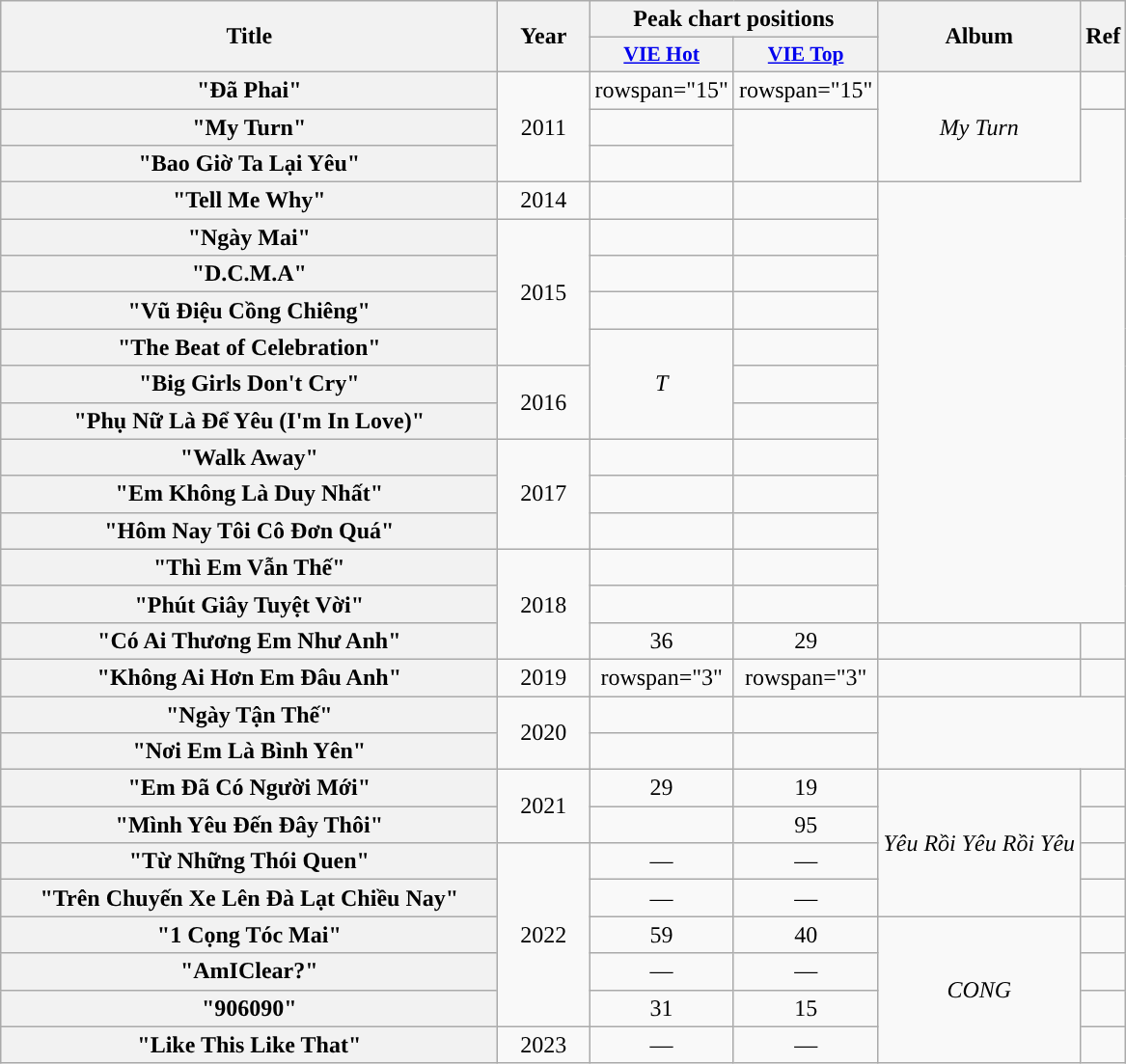<table class="wikitable plainrowheaders" border="1" style="text-align:center;">
<tr>
<th scope="col" style="width:21em;" rowspan="2">Title</th>
<th scope="col" style="width:3.5em;" rowspan="2">Year</th>
<th colspan="2”">Peak chart positions</th>
<th rowspan="2">Album</th>
<th scope="col" class="unsortable" rowspan="2">Ref</th>
</tr>
<tr>
<th style="width:3em;font-size:90%;"><a href='#'>VIE Hot</a><br></th>
<th style="width:3em;font-size:90%;"><a href='#'>VIE Top</a><br></th>
</tr>
<tr>
<th scope="row">"Đã Phai"</th>
<td rowspan="3">2011</td>
<td>rowspan="15" </td>
<td>rowspan="15" </td>
<td rowspan="3"><em>My Turn</em></td>
<td></td>
</tr>
<tr>
<th scope="row">"My Turn"</th>
<td></td>
</tr>
<tr>
<th scope="row">"Bao Giờ Ta Lại Yêu"</th>
<td></td>
</tr>
<tr>
<th scope="row">"Tell Me Why"</th>
<td>2014</td>
<td></td>
<td></td>
</tr>
<tr>
<th scope="row">"Ngày Mai"</th>
<td rowspan="4">2015</td>
<td></td>
<td></td>
</tr>
<tr>
<th scope="row">"D.C.M.A" </th>
<td></td>
<td></td>
</tr>
<tr>
<th scope="row">"Vũ Điệu Cồng Chiêng" </th>
<td></td>
<td></td>
</tr>
<tr>
<th scope="row">"The Beat of Celebration" </th>
<td rowspan="3"><em>T</em></td>
<td></td>
</tr>
<tr>
<th scope="row">"Big Girls Don't Cry"</th>
<td rowspan="2">2016</td>
<td></td>
</tr>
<tr>
<th scope="row">"Phụ Nữ Là Để Yêu (I'm In Love)"</th>
<td></td>
</tr>
<tr>
<th scope="row">"Walk Away"</th>
<td rowspan="3">2017</td>
<td></td>
<td></td>
</tr>
<tr>
<th scope="row">"Em Không Là Duy Nhất"</th>
<td></td>
<td></td>
</tr>
<tr>
<th scope="row">"Hôm Nay Tôi Cô Đơn Quá" </th>
<td></td>
<td></td>
</tr>
<tr>
<th scope="row">"Thì Em Vẫn Thế"</th>
<td rowspan="3">2018</td>
<td></td>
<td></td>
</tr>
<tr>
<th scope="row">"Phút Giây Tuyệt Vời"</th>
<td></td>
<td></td>
</tr>
<tr>
<th scope="row">"Có Ai Thương Em Như Anh"</th>
<td>36</td>
<td>29</td>
<td></td>
<td></td>
</tr>
<tr>
<th scope="row">"Không Ai Hơn Em Đâu Anh"</th>
<td>2019</td>
<td>rowspan="3" </td>
<td>rowspan="3" </td>
<td></td>
<td></td>
</tr>
<tr>
<th scope="row">"Ngày Tận Thế" </th>
<td rowspan="2">2020</td>
<td></td>
<td></td>
</tr>
<tr>
<th scope="row">"Nơi Em Là Bình Yên" </th>
<td></td>
<td></td>
</tr>
<tr>
<th scope="row">"Em Đã Có Người Mới" </th>
<td rowspan="2">2021</td>
<td>29</td>
<td>19</td>
<td rowspan="4"><em>Yêu Rồi Yêu Rồi Yêu</em></td>
<td></td>
</tr>
<tr>
<th scope="row">"Mình Yêu Đến Đây Thôi"</th>
<td></td>
<td>95</td>
<td></td>
</tr>
<tr>
<th scope="row">"Từ Những Thói Quen"</th>
<td rowspan="5">2022</td>
<td>—</td>
<td>—</td>
<td></td>
</tr>
<tr>
<th scope="row">"Trên Chuyến Xe Lên Đà Lạt Chiều Nay"</th>
<td>—</td>
<td>—</td>
<td></td>
</tr>
<tr>
<th scope="row">"1 Cọng Tóc Mai" </th>
<td>59</td>
<td>40</td>
<td rowspan="4"><em>CONG</em></td>
<td></td>
</tr>
<tr>
<th scope="row">"AmIClear?" </th>
<td>—</td>
<td>—</td>
<td></td>
</tr>
<tr>
<th scope="row">"906090" </th>
<td>31</td>
<td>15</td>
<td></td>
</tr>
<tr>
<th scope="row">"Like This Like That" </th>
<td>2023</td>
<td>—</td>
<td>—</td>
<td></td>
</tr>
</table>
